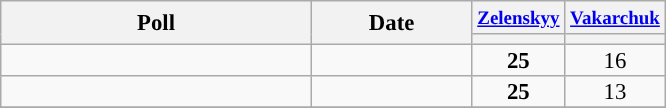<table class="wikitable" style="text-align:center;font-size:95%;line-height:14px;">
<tr>
<th rowspan=2 style="width:200px;">Poll</th>
<th rowspan=2 style="width:100px;">Date</th>
<th><small><a href='#'>Zelenskyy</a></small><br></th>
<th><small><a href='#'>Vakarchuk</a></small><br></th>
</tr>
<tr>
<th style="background:"></th>
<th style="background:"></th>
</tr>
<tr>
<td> </td>
<td></td>
<td style="background-color:#"><strong>25</strong></td>
<td>16</td>
</tr>
<tr>
<td> </td>
<td></td>
<td style="background-color:#"><strong>25</strong></td>
<td>13</td>
</tr>
<tr>
</tr>
</table>
